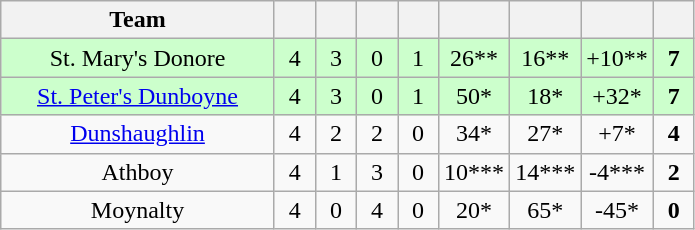<table class="wikitable" style="text-align:center">
<tr>
<th width="175">Team</th>
<th width="20"></th>
<th width="20"></th>
<th width="20"></th>
<th width="20"></th>
<th width="20"></th>
<th width="20"></th>
<th width="20"></th>
<th width="20"></th>
</tr>
<tr style="background:#cfc;">
<td>St. Mary's Donore</td>
<td>4</td>
<td>3</td>
<td>0</td>
<td>1</td>
<td>26**</td>
<td>16**</td>
<td>+10**</td>
<td><strong>7</strong></td>
</tr>
<tr style="background:#cfc;">
<td><a href='#'>St. Peter's Dunboyne</a></td>
<td>4</td>
<td>3</td>
<td>0</td>
<td>1</td>
<td>50*</td>
<td>18*</td>
<td>+32*</td>
<td><strong>7</strong></td>
</tr>
<tr>
<td><a href='#'>Dunshaughlin</a></td>
<td>4</td>
<td>2</td>
<td>2</td>
<td>0</td>
<td>34*</td>
<td>27*</td>
<td>+7*</td>
<td><strong>4</strong></td>
</tr>
<tr>
<td>Athboy</td>
<td>4</td>
<td>1</td>
<td>3</td>
<td>0</td>
<td>10***</td>
<td>14***</td>
<td>-4***</td>
<td><strong>2</strong></td>
</tr>
<tr>
<td>Moynalty</td>
<td>4</td>
<td>0</td>
<td>4</td>
<td>0</td>
<td>20*</td>
<td>65*</td>
<td>-45*</td>
<td><strong>0</strong></td>
</tr>
</table>
